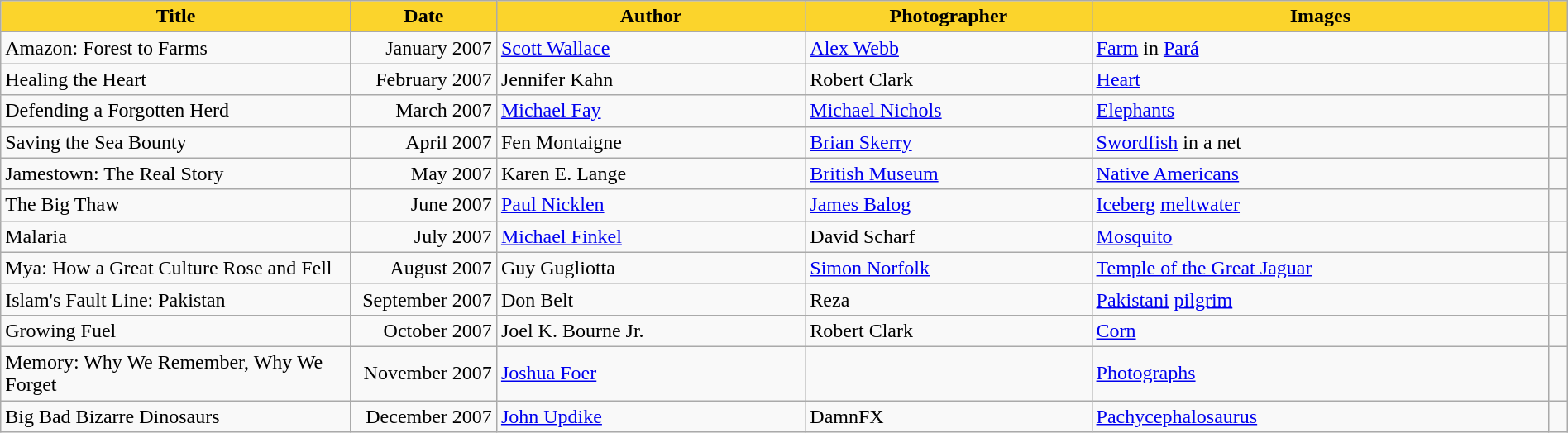<table class="wikitable" style="width:100%">
<tr>
<th scope="col" style="background-color:#fbd42c;" width=275px>Title</th>
<th scope="col" style="background-color:#fbd42c;" width=110>Date</th>
<th scope="col" style="background-color:#fbd42c;">Author</th>
<th scope="col" style="background-color:#fbd42c;">Photographer</th>
<th scope="col" style="background-color:#fbd42c;">Images</th>
<th scope="col" ! style="background-color:#fbd42c;"></th>
</tr>
<tr>
<td scope="row">Amazon: Forest to Farms</td>
<td style="text-align:right;">January 2007</td>
<td><a href='#'>Scott Wallace</a></td>
<td><a href='#'>Alex Webb</a></td>
<td><a href='#'>Farm</a> in <a href='#'>Pará</a></td>
<td></td>
</tr>
<tr>
<td>Healing the Heart</td>
<td style="text-align:right;">February 2007</td>
<td>Jennifer Kahn</td>
<td>Robert Clark</td>
<td><a href='#'>Heart</a></td>
<td></td>
</tr>
<tr>
<td scope="row">Defending a Forgotten Herd</td>
<td style="text-align:right;">March 2007</td>
<td><a href='#'>Michael Fay</a></td>
<td><a href='#'>Michael Nichols</a></td>
<td><a href='#'>Elephants</a></td>
<td></td>
</tr>
<tr>
<td scope="row">Saving the Sea Bounty</td>
<td style="text-align:right;">April 2007</td>
<td>Fen Montaigne</td>
<td><a href='#'>Brian Skerry</a></td>
<td><a href='#'>Swordfish</a> in a net</td>
<td></td>
</tr>
<tr>
<td scope="row">Jamestown: The Real Story</td>
<td style="text-align:right;">May 2007</td>
<td>Karen E. Lange</td>
<td><a href='#'>British Museum</a></td>
<td><a href='#'>Native Americans</a></td>
<td></td>
</tr>
<tr>
<td scope="row">The Big Thaw</td>
<td style="text-align:right;">June 2007</td>
<td><a href='#'>Paul Nicklen</a></td>
<td><a href='#'>James Balog</a></td>
<td><a href='#'>Iceberg</a> <a href='#'>meltwater</a></td>
<td></td>
</tr>
<tr>
<td scope="row">Malaria</td>
<td style="text-align:right;">July 2007</td>
<td><a href='#'>Michael Finkel</a></td>
<td>David Scharf</td>
<td><a href='#'>Mosquito</a></td>
<td></td>
</tr>
<tr>
<td scope="row">Mya: How a Great Culture Rose and Fell</td>
<td style="text-align:right;">August 2007</td>
<td>Guy Gugliotta</td>
<td><a href='#'>Simon Norfolk</a></td>
<td><a href='#'>Temple of the Great Jaguar</a></td>
<td></td>
</tr>
<tr>
<td scope="row">Islam's Fault Line: Pakistan</td>
<td style="text-align:right;">September 2007</td>
<td>Don Belt</td>
<td>Reza</td>
<td><a href='#'>Pakistani</a> <a href='#'>pilgrim</a></td>
<td></td>
</tr>
<tr>
<td scope="row">Growing Fuel</td>
<td style="text-align:right;">October 2007</td>
<td>Joel K. Bourne Jr.</td>
<td>Robert Clark</td>
<td><a href='#'>Corn</a></td>
<td></td>
</tr>
<tr>
<td scope="row">Memory: Why We Remember, Why We Forget</td>
<td style="text-align:right;">November 2007</td>
<td><a href='#'>Joshua Foer</a></td>
<td></td>
<td><a href='#'>Photographs</a></td>
<td></td>
</tr>
<tr>
<td scope="row">Big Bad Bizarre Dinosaurs</td>
<td style="text-align:right;">December 2007</td>
<td><a href='#'>John Updike</a></td>
<td>DamnFX</td>
<td><a href='#'>Pachycephalosaurus</a></td>
<td></td>
</tr>
</table>
